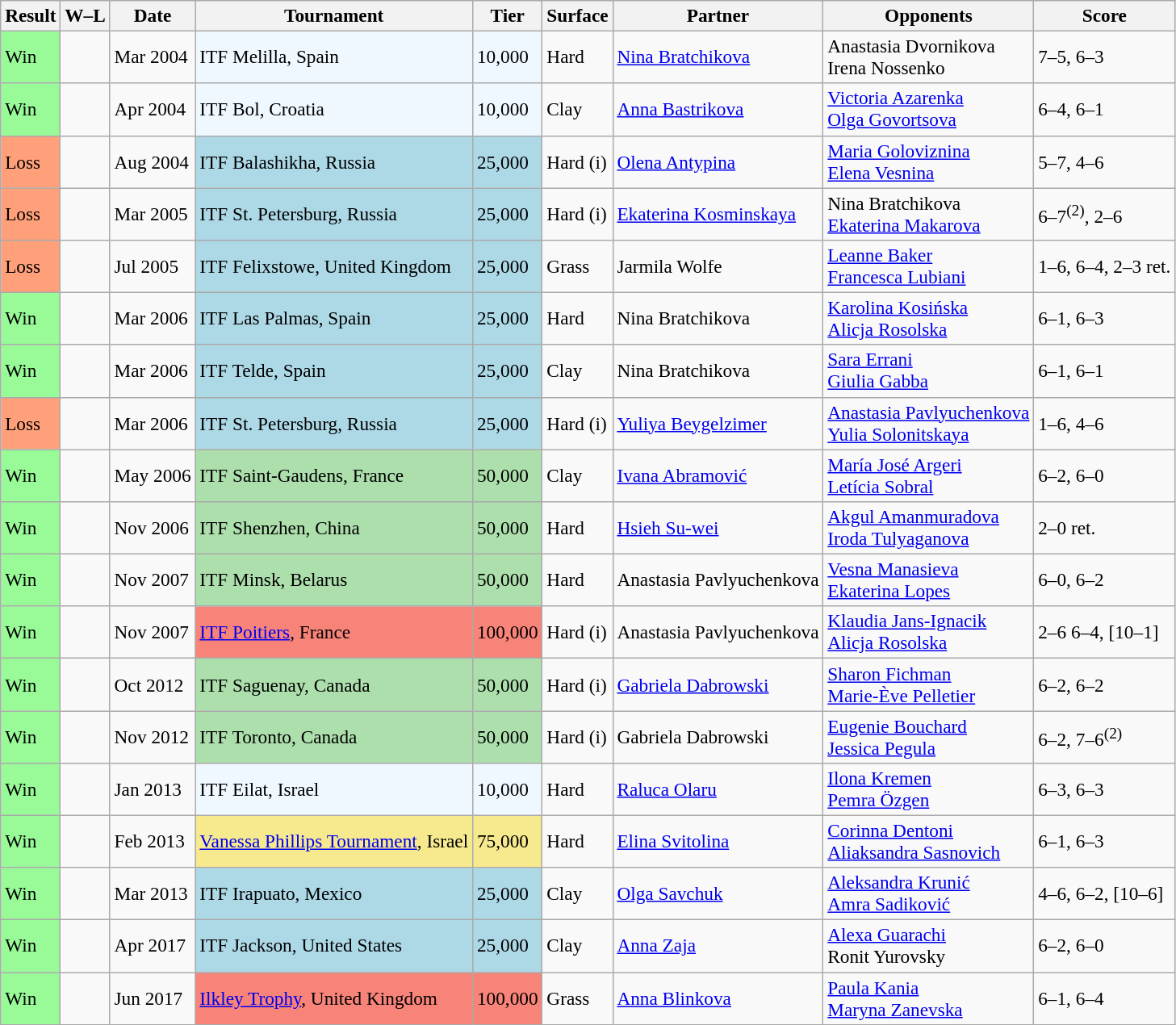<table class="wikitable sortable" style="font-size:97%;">
<tr>
<th>Result</th>
<th>W–L</th>
<th>Date</th>
<th>Tournament</th>
<th>Tier</th>
<th>Surface</th>
<th>Partner</th>
<th>Opponents</th>
<th>Score</th>
</tr>
<tr style="background:;">
<td style="background:#98fb98;">Win</td>
<td></td>
<td>Mar 2004</td>
<td bgcolor="f0f8ff">ITF Melilla, Spain</td>
<td bgcolor="f0f8ff">10,000</td>
<td>Hard</td>
<td> <a href='#'>Nina Bratchikova</a></td>
<td> Anastasia Dvornikova <br>  Irena Nossenko</td>
<td>7–5, 6–3</td>
</tr>
<tr>
<td style="background:#98fb98;">Win</td>
<td></td>
<td>Apr 2004</td>
<td bgcolor="f0f8ff">ITF Bol, Croatia</td>
<td bgcolor="f0f8ff">10,000</td>
<td>Clay</td>
<td> <a href='#'>Anna Bastrikova</a></td>
<td> <a href='#'>Victoria Azarenka</a> <br>  <a href='#'>Olga Govortsova</a></td>
<td>6–4, 6–1</td>
</tr>
<tr style="background:;">
<td bgcolor="FFA07A">Loss</td>
<td></td>
<td>Aug 2004</td>
<td bgcolor="lightblue">ITF Balashikha, Russia</td>
<td bgcolor="lightblue">25,000</td>
<td>Hard (i)</td>
<td> <a href='#'>Olena Antypina</a></td>
<td> <a href='#'>Maria Goloviznina</a> <br>  <a href='#'>Elena Vesnina</a></td>
<td>5–7, 4–6</td>
</tr>
<tr style="background:;">
<td bgcolor="FFA07A">Loss</td>
<td></td>
<td>Mar 2005</td>
<td bgcolor="lightblue">ITF St. Petersburg, Russia</td>
<td bgcolor="lightblue">25,000</td>
<td>Hard (i)</td>
<td> <a href='#'>Ekaterina Kosminskaya</a></td>
<td> Nina Bratchikova <br>  <a href='#'>Ekaterina Makarova</a></td>
<td>6–7<sup>(2)</sup>, 2–6</td>
</tr>
<tr style="background:;">
<td bgcolor="#ffa07a">Loss</td>
<td></td>
<td>Jul 2005</td>
<td bgcolor="lightblue">ITF Felixstowe, United Kingdom</td>
<td bgcolor="lightblue">25,000</td>
<td>Grass</td>
<td> Jarmila Wolfe</td>
<td> <a href='#'>Leanne Baker</a> <br>  <a href='#'>Francesca Lubiani</a></td>
<td>1–6, 6–4, 2–3 ret.</td>
</tr>
<tr style="background:;">
<td style="background:#98fb98;">Win</td>
<td></td>
<td>Mar 2006</td>
<td bgcolor="lightblue">ITF Las Palmas, Spain</td>
<td bgcolor="lightblue">25,000</td>
<td>Hard</td>
<td> Nina Bratchikova</td>
<td> <a href='#'>Karolina Kosińska</a> <br>  <a href='#'>Alicja Rosolska</a></td>
<td>6–1, 6–3</td>
</tr>
<tr style="background:;">
<td style="background:#98fb98;">Win</td>
<td></td>
<td>Mar 2006</td>
<td bgcolor="lightblue">ITF Telde, Spain</td>
<td bgcolor="lightblue">25,000</td>
<td>Clay</td>
<td> Nina Bratchikova</td>
<td> <a href='#'>Sara Errani</a> <br>  <a href='#'>Giulia Gabba</a></td>
<td>6–1, 6–1</td>
</tr>
<tr style="background:;">
<td bgcolor="FFA07A">Loss</td>
<td></td>
<td>Mar 2006</td>
<td bgcolor="lightblue">ITF St. Petersburg, Russia</td>
<td bgcolor="lightblue">25,000</td>
<td>Hard (i)</td>
<td> <a href='#'>Yuliya Beygelzimer</a></td>
<td> <a href='#'>Anastasia Pavlyuchenkova</a> <br>  <a href='#'>Yulia Solonitskaya</a></td>
<td>1–6, 4–6</td>
</tr>
<tr bgcolor="">
<td bgcolor="98FB98">Win</td>
<td></td>
<td>May 2006</td>
<td bgcolor="addfad">ITF Saint-Gaudens, France</td>
<td bgcolor="addfad">50,000</td>
<td>Clay</td>
<td> <a href='#'>Ivana Abramović</a></td>
<td> <a href='#'>María José Argeri</a> <br>  <a href='#'>Letícia Sobral</a></td>
<td>6–2, 6–0</td>
</tr>
<tr bgcolor="">
<td bgcolor="98FB98">Win</td>
<td></td>
<td>Nov 2006</td>
<td bgcolor="addfad">ITF Shenzhen, China</td>
<td bgcolor="addfad">50,000</td>
<td>Hard</td>
<td> <a href='#'>Hsieh Su-wei</a></td>
<td> <a href='#'>Akgul Amanmuradova</a> <br>  <a href='#'>Iroda Tulyaganova</a></td>
<td>2–0 ret.</td>
</tr>
<tr bgcolor="">
<td bgcolor="98FB98">Win</td>
<td></td>
<td>Nov 2007</td>
<td bgcolor="addfad">ITF Minsk, Belarus</td>
<td bgcolor="addfad">50,000</td>
<td>Hard</td>
<td> Anastasia Pavlyuchenkova</td>
<td> <a href='#'>Vesna Manasieva</a> <br>  <a href='#'>Ekaterina Lopes</a></td>
<td>6–0, 6–2</td>
</tr>
<tr style="background:;">
<td bgcolor="98FB98">Win</td>
<td></td>
<td>Nov 2007</td>
<td bgcolor="f88379"><a href='#'>ITF Poitiers</a>, France</td>
<td bgcolor="f88379">100,000</td>
<td>Hard (i)</td>
<td> Anastasia Pavlyuchenkova</td>
<td> <a href='#'>Klaudia Jans-Ignacik</a> <br>  <a href='#'>Alicja Rosolska</a></td>
<td>2–6 6–4, [10–1]</td>
</tr>
<tr style="background:;">
<td bgcolor="98FB98">Win</td>
<td></td>
<td>Oct 2012</td>
<td bgcolor="addfad">ITF Saguenay, Canada</td>
<td bgcolor="addfad">50,000</td>
<td>Hard (i)</td>
<td> <a href='#'>Gabriela Dabrowski</a></td>
<td> <a href='#'>Sharon Fichman</a> <br>  <a href='#'>Marie-Ève Pelletier</a></td>
<td>6–2, 6–2</td>
</tr>
<tr style="background:;">
<td bgcolor="98FB98">Win</td>
<td></td>
<td>Nov 2012</td>
<td bgcolor="addfad">ITF Toronto, Canada</td>
<td bgcolor="addfad">50,000</td>
<td>Hard (i)</td>
<td> Gabriela Dabrowski</td>
<td> <a href='#'>Eugenie Bouchard</a> <br>  <a href='#'>Jessica Pegula</a></td>
<td>6–2, 7–6<sup>(2)</sup></td>
</tr>
<tr>
<td bgcolor="98FB98">Win</td>
<td></td>
<td>Jan 2013</td>
<td bgcolor="f0f8ff">ITF Eilat, Israel</td>
<td bgcolor="f0f8ff">10,000</td>
<td>Hard</td>
<td> <a href='#'>Raluca Olaru</a></td>
<td> <a href='#'>Ilona Kremen</a> <br>  <a href='#'>Pemra Özgen</a></td>
<td>6–3, 6–3</td>
</tr>
<tr style="background:;">
<td bgcolor="98FB98">Win</td>
<td></td>
<td>Feb 2013</td>
<td bgcolor="f7e98e"><a href='#'>Vanessa Phillips Tournament</a>, Israel</td>
<td bgcolor="f7e98e">75,000</td>
<td>Hard</td>
<td> <a href='#'>Elina Svitolina</a></td>
<td> <a href='#'>Corinna Dentoni</a> <br>  <a href='#'>Aliaksandra Sasnovich</a></td>
<td>6–1, 6–3</td>
</tr>
<tr style="background:;">
<td style="background:#98fb98;">Win</td>
<td></td>
<td>Mar 2013</td>
<td bgcolor="lightblue">ITF Irapuato, Mexico</td>
<td bgcolor="lightblue">25,000</td>
<td>Clay</td>
<td> <a href='#'>Olga Savchuk</a></td>
<td> <a href='#'>Aleksandra Krunić</a> <br>  <a href='#'>Amra Sadiković</a></td>
<td>4–6, 6–2, [10–6]</td>
</tr>
<tr style="background:;">
<td style="background:#98fb98;">Win</td>
<td></td>
<td>Apr 2017</td>
<td bgcolor="lightblue">ITF Jackson, United States</td>
<td bgcolor="lightblue">25,000</td>
<td>Clay</td>
<td> <a href='#'>Anna Zaja</a></td>
<td> <a href='#'>Alexa Guarachi</a> <br>  Ronit Yurovsky</td>
<td>6–2, 6–0</td>
</tr>
<tr style="background:;">
<td style="background:#98fb98;">Win</td>
<td></td>
<td>Jun 2017</td>
<td bgcolor="f88379"><a href='#'>Ilkley Trophy</a>, United Kingdom</td>
<td bgcolor="f88379">100,000</td>
<td>Grass</td>
<td> <a href='#'>Anna Blinkova</a></td>
<td> <a href='#'>Paula Kania</a> <br>  <a href='#'>Maryna Zanevska</a></td>
<td>6–1, 6–4</td>
</tr>
</table>
